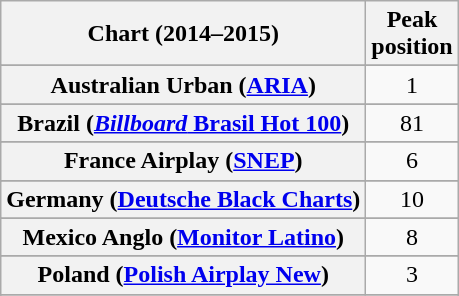<table class="wikitable sortable plainrowheaders" style="text-align:center;">
<tr>
<th scope="col">Chart (2014–2015)</th>
<th scope="col">Peak<br>position</th>
</tr>
<tr>
</tr>
<tr>
<th scope="row">Australian Urban (<a href='#'>ARIA</a>)</th>
<td>1</td>
</tr>
<tr>
</tr>
<tr>
</tr>
<tr>
</tr>
<tr>
</tr>
<tr>
<th scope="row">Brazil (<a href='#'><em>Billboard</em> Brasil Hot 100</a>)</th>
<td>81</td>
</tr>
<tr>
</tr>
<tr>
</tr>
<tr>
</tr>
<tr>
</tr>
<tr>
</tr>
<tr>
</tr>
<tr>
</tr>
<tr>
</tr>
<tr>
</tr>
<tr>
<th scope="row">France Airplay (<a href='#'>SNEP</a>)</th>
<td>6</td>
</tr>
<tr>
</tr>
<tr>
<th scope="row">Germany (<a href='#'>Deutsche Black Charts</a>)</th>
<td>10</td>
</tr>
<tr>
</tr>
<tr>
</tr>
<tr>
</tr>
<tr>
<th scope="row">Mexico Anglo (<a href='#'>Monitor Latino</a>)</th>
<td align="center">8</td>
</tr>
<tr>
</tr>
<tr>
</tr>
<tr>
</tr>
<tr>
<th scope="row">Poland (<a href='#'>Polish Airplay New</a>)</th>
<td align="center">3</td>
</tr>
<tr>
</tr>
<tr>
</tr>
<tr>
</tr>
<tr>
</tr>
<tr>
</tr>
<tr>
</tr>
<tr>
</tr>
<tr>
</tr>
<tr>
</tr>
<tr>
</tr>
<tr>
</tr>
<tr>
</tr>
<tr>
</tr>
<tr>
</tr>
<tr>
</tr>
</table>
